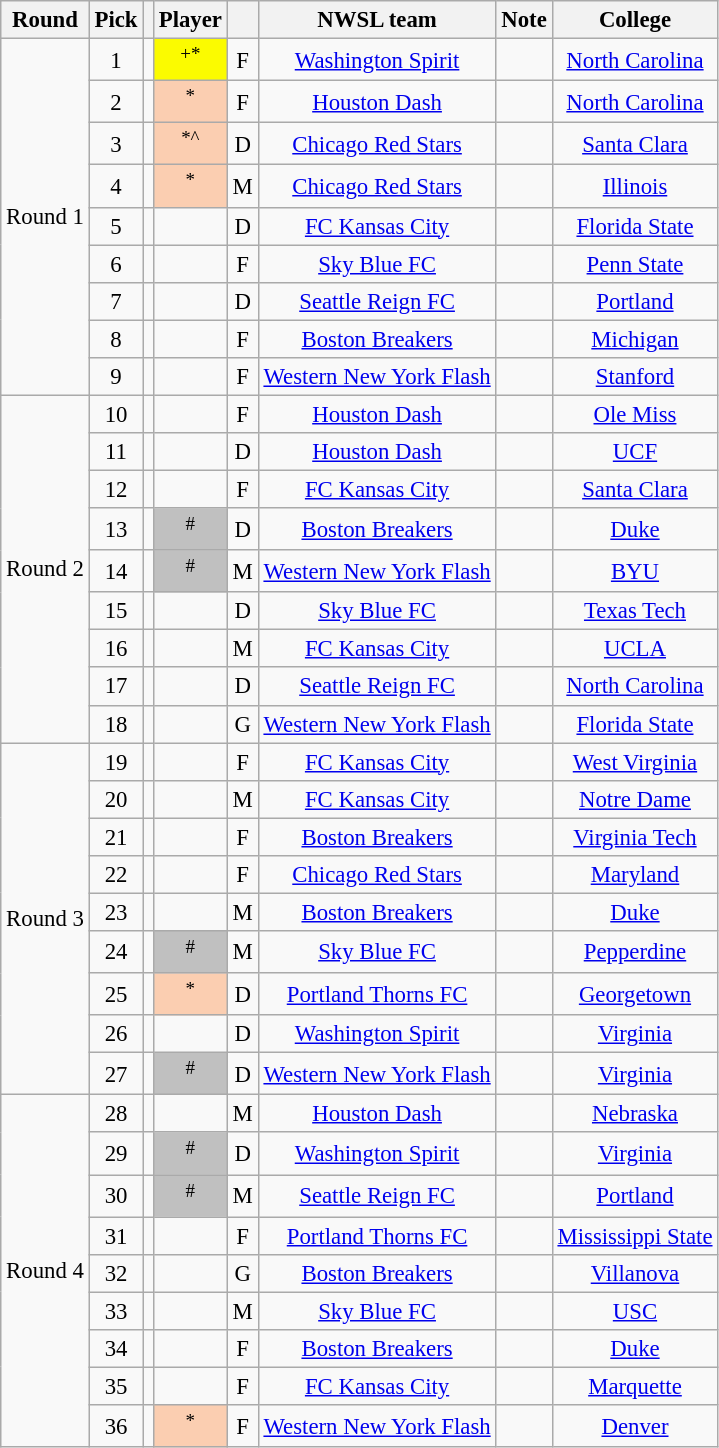<table class="wikitable sortable" style="font-size: 95%;text-align: center;">
<tr>
<th>Round</th>
<th>Pick</th>
<th></th>
<th>Player</th>
<th></th>
<th>NWSL team</th>
<th class=unsortable>Note</th>
<th>College</th>
</tr>
<tr>
<td rowspan="9">Round 1</td>
<td>1</td>
<td></td>
<td bgcolor="#FBFb00"><sup>+*</sup></td>
<td>F</td>
<td><a href='#'>Washington Spirit</a></td>
<td></td>
<td><a href='#'>North Carolina</a></td>
</tr>
<tr>
<td>2</td>
<td></td>
<td bgcolor="#FBCEB1"><sup>*</sup></td>
<td>F</td>
<td><a href='#'>Houston Dash</a></td>
<td></td>
<td><a href='#'>North Carolina</a></td>
</tr>
<tr>
<td>3</td>
<td></td>
<td bgcolor="#FBCEB1"><sup>*^</sup></td>
<td>D</td>
<td><a href='#'>Chicago Red Stars</a></td>
<td></td>
<td><a href='#'>Santa Clara</a></td>
</tr>
<tr>
<td>4</td>
<td></td>
<td bgcolor="#FBCEB1"><sup>*</sup></td>
<td>M</td>
<td><a href='#'>Chicago Red Stars</a></td>
<td></td>
<td><a href='#'>Illinois</a></td>
</tr>
<tr>
<td>5</td>
<td></td>
<td></td>
<td>D</td>
<td><a href='#'>FC Kansas City</a></td>
<td></td>
<td><a href='#'>Florida State</a></td>
</tr>
<tr>
<td>6</td>
<td></td>
<td></td>
<td>F</td>
<td><a href='#'>Sky Blue FC</a></td>
<td></td>
<td><a href='#'>Penn State</a></td>
</tr>
<tr>
<td>7</td>
<td></td>
<td></td>
<td>D</td>
<td><a href='#'>Seattle Reign FC</a></td>
<td></td>
<td><a href='#'>Portland</a></td>
</tr>
<tr>
<td>8</td>
<td></td>
<td></td>
<td>F</td>
<td><a href='#'>Boston Breakers</a></td>
<td></td>
<td><a href='#'>Michigan</a></td>
</tr>
<tr>
<td>9</td>
<td></td>
<td></td>
<td>F</td>
<td><a href='#'>Western New York Flash</a></td>
<td></td>
<td><a href='#'>Stanford</a></td>
</tr>
<tr>
<td rowspan="9">Round 2</td>
<td>10</td>
<td></td>
<td></td>
<td>F</td>
<td><a href='#'>Houston Dash</a></td>
<td></td>
<td><a href='#'>Ole Miss</a></td>
</tr>
<tr>
<td>11</td>
<td></td>
<td></td>
<td>D</td>
<td><a href='#'>Houston Dash</a></td>
<td></td>
<td><a href='#'>UCF</a></td>
</tr>
<tr>
<td>12</td>
<td></td>
<td></td>
<td>F</td>
<td><a href='#'>FC Kansas City</a></td>
<td></td>
<td><a href='#'>Santa Clara</a></td>
</tr>
<tr>
<td>13</td>
<td></td>
<td bgcolor="#C0C0C0"><sup>#</sup></td>
<td>D</td>
<td><a href='#'>Boston Breakers</a></td>
<td></td>
<td><a href='#'>Duke</a></td>
</tr>
<tr>
<td>14</td>
<td></td>
<td bgcolor="#C0C0C0"><sup>#</sup></td>
<td>M</td>
<td><a href='#'>Western New York Flash</a></td>
<td></td>
<td><a href='#'>BYU</a></td>
</tr>
<tr>
<td>15</td>
<td></td>
<td></td>
<td>D</td>
<td><a href='#'>Sky Blue FC</a></td>
<td></td>
<td><a href='#'>Texas Tech</a></td>
</tr>
<tr>
<td>16</td>
<td></td>
<td></td>
<td>M</td>
<td><a href='#'>FC Kansas City</a></td>
<td></td>
<td><a href='#'>UCLA</a></td>
</tr>
<tr>
<td>17</td>
<td></td>
<td></td>
<td>D</td>
<td><a href='#'>Seattle Reign FC</a></td>
<td></td>
<td><a href='#'>North Carolina</a></td>
</tr>
<tr>
<td>18</td>
<td></td>
<td></td>
<td>G</td>
<td><a href='#'>Western New York Flash</a></td>
<td></td>
<td><a href='#'>Florida State</a></td>
</tr>
<tr>
<td rowspan="9">Round 3</td>
<td>19</td>
<td></td>
<td></td>
<td>F</td>
<td><a href='#'>FC Kansas City</a></td>
<td></td>
<td><a href='#'>West Virginia</a></td>
</tr>
<tr>
<td>20</td>
<td></td>
<td></td>
<td>M</td>
<td><a href='#'>FC Kansas City</a></td>
<td></td>
<td><a href='#'>Notre Dame</a></td>
</tr>
<tr>
<td>21</td>
<td></td>
<td></td>
<td>F</td>
<td><a href='#'>Boston Breakers</a></td>
<td></td>
<td><a href='#'>Virginia Tech</a></td>
</tr>
<tr>
<td>22</td>
<td></td>
<td></td>
<td>F</td>
<td><a href='#'>Chicago Red Stars</a></td>
<td></td>
<td><a href='#'>Maryland</a></td>
</tr>
<tr>
<td>23</td>
<td></td>
<td></td>
<td>M</td>
<td><a href='#'>Boston Breakers</a></td>
<td></td>
<td><a href='#'>Duke</a></td>
</tr>
<tr>
<td>24</td>
<td></td>
<td bgcolor="#C0C0C0"><sup>#</sup></td>
<td>M</td>
<td><a href='#'>Sky Blue FC</a></td>
<td></td>
<td><a href='#'>Pepperdine</a></td>
</tr>
<tr>
<td>25</td>
<td></td>
<td bgcolor="#FBCEB1"><sup>*</sup></td>
<td>D</td>
<td><a href='#'>Portland Thorns FC</a></td>
<td></td>
<td><a href='#'>Georgetown</a></td>
</tr>
<tr>
<td>26</td>
<td></td>
<td></td>
<td>D</td>
<td><a href='#'>Washington Spirit</a></td>
<td></td>
<td><a href='#'>Virginia</a></td>
</tr>
<tr>
<td>27</td>
<td></td>
<td bgcolor="#C0C0C0"><sup>#</sup></td>
<td>D</td>
<td><a href='#'>Western New York Flash</a></td>
<td></td>
<td><a href='#'>Virginia</a></td>
</tr>
<tr>
<td rowspan="9">Round 4</td>
<td>28</td>
<td></td>
<td></td>
<td>M</td>
<td><a href='#'>Houston Dash</a></td>
<td></td>
<td><a href='#'>Nebraska</a></td>
</tr>
<tr>
<td>29</td>
<td></td>
<td bgcolor="#C0C0C0"><sup>#</sup></td>
<td>D</td>
<td><a href='#'>Washington Spirit</a></td>
<td></td>
<td><a href='#'>Virginia</a></td>
</tr>
<tr>
<td>30</td>
<td></td>
<td bgcolor="#C0C0C0"><sup>#</sup></td>
<td>M</td>
<td><a href='#'>Seattle Reign FC</a></td>
<td></td>
<td><a href='#'>Portland</a></td>
</tr>
<tr>
<td>31</td>
<td></td>
<td></td>
<td>F</td>
<td><a href='#'>Portland Thorns FC</a></td>
<td></td>
<td><a href='#'>Mississippi State</a></td>
</tr>
<tr>
<td>32</td>
<td></td>
<td></td>
<td>G</td>
<td><a href='#'>Boston Breakers</a></td>
<td></td>
<td><a href='#'>Villanova</a></td>
</tr>
<tr>
<td>33</td>
<td></td>
<td></td>
<td>M</td>
<td><a href='#'>Sky Blue FC</a></td>
<td></td>
<td><a href='#'>USC</a></td>
</tr>
<tr>
<td>34</td>
<td></td>
<td></td>
<td>F</td>
<td><a href='#'>Boston Breakers</a></td>
<td></td>
<td><a href='#'>Duke</a></td>
</tr>
<tr>
<td>35</td>
<td></td>
<td></td>
<td>F</td>
<td><a href='#'>FC Kansas City</a></td>
<td></td>
<td><a href='#'>Marquette</a></td>
</tr>
<tr>
<td>36</td>
<td></td>
<td bgcolor="#FBCEB1"><sup>*</sup></td>
<td>F</td>
<td><a href='#'>Western New York Flash</a></td>
<td></td>
<td><a href='#'>Denver</a></td>
</tr>
</table>
